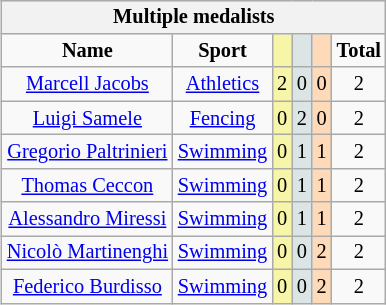<table class="wikitable" style="font-size:85%; float:right;">
<tr style="background:#efefef;">
<th colspan=7>Multiple medalists</th>
</tr>
<tr align=center>
<td><strong>Name</strong></td>
<td><strong>Sport</strong></td>
<td style="background:#f7f6a8;"></td>
<td style="background:#dce5e5;"></td>
<td style="background:#ffdab9;"></td>
<td><strong>Total</strong></td>
</tr>
<tr align=center>
<td><a href='#'>Marcell Jacobs</a></td>
<td><a href='#'>Athletics</a></td>
<td style="background:#f7f6a8;">2</td>
<td style="background:#dce5e5;">0</td>
<td style="background:#ffdab9;">0</td>
<td>2</td>
</tr>
<tr align=center>
<td><a href='#'>Luigi Samele</a></td>
<td><a href='#'>Fencing</a></td>
<td style="background:#f7f6a8;">0</td>
<td style="background:#dce5e5;">2</td>
<td style="background:#ffdab9;">0</td>
<td>2</td>
</tr>
<tr align=center>
<td><a href='#'>Gregorio Paltrinieri</a></td>
<td><a href='#'>Swimming</a></td>
<td style="background:#f7f6a8;">0</td>
<td style="background:#dce5e5;">1</td>
<td style="background:#ffdab9;">1</td>
<td>2</td>
</tr>
<tr align=center>
<td><a href='#'>Thomas Ceccon</a></td>
<td><a href='#'>Swimming</a></td>
<td style="background:#f7f6a8;">0</td>
<td style="background:#dce5e5;">1</td>
<td style="background:#ffdab9;">1</td>
<td>2</td>
</tr>
<tr align=center>
<td><a href='#'>Alessandro Miressi</a></td>
<td><a href='#'>Swimming</a></td>
<td style="background:#f7f6a8;">0</td>
<td style="background:#dce5e5;">1</td>
<td style="background:#ffdab9;">1</td>
<td>2</td>
</tr>
<tr align=center>
<td><a href='#'>Nicolò Martinenghi</a></td>
<td><a href='#'>Swimming</a></td>
<td style="background:#f7f6a8;">0</td>
<td style="background:#dce5e5;">0</td>
<td style="background:#ffdab9;">2</td>
<td>2</td>
</tr>
<tr align=center>
<td><a href='#'>Federico Burdisso</a></td>
<td><a href='#'>Swimming</a></td>
<td style="background:#f7f6a8;">0</td>
<td style="background:#dce5e5;">0</td>
<td style="background:#ffdab9;">2</td>
<td>2</td>
</tr>
</table>
